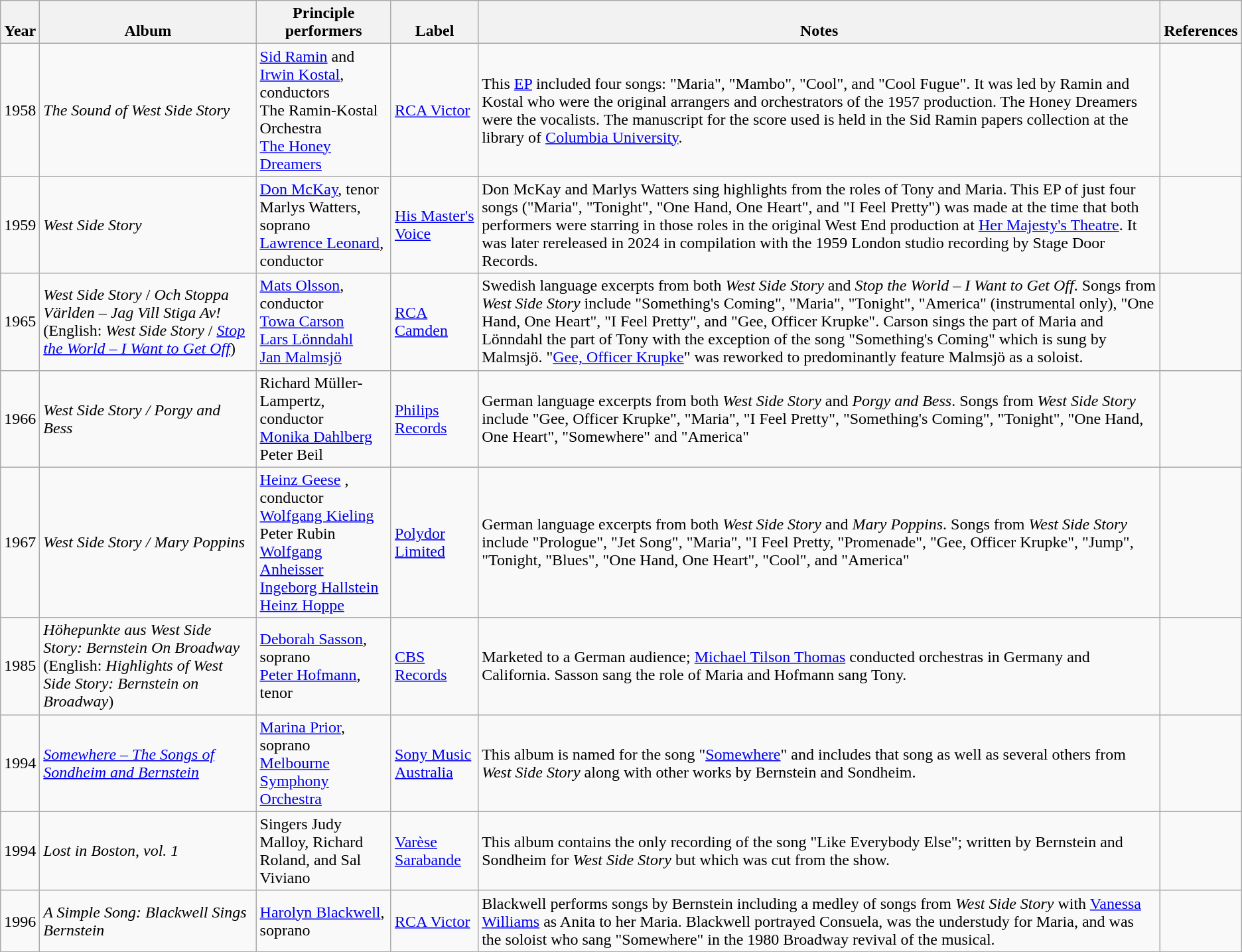<table class="wikitable">
<tr>
<th valign=bottom>Year</th>
<th valign=bottom>Album</th>
<th valign=bottom>Principle performers</th>
<th valign=bottom>Label</th>
<th valign=bottom>Notes</th>
<th valign=bottom>References</th>
</tr>
<tr>
<td>1958</td>
<td><em>The Sound of West Side Story</em></td>
<td><a href='#'>Sid Ramin</a> and <a href='#'>Irwin Kostal</a>, conductors<br> The Ramin-Kostal Orchestra<br><a href='#'>The Honey Dreamers</a></td>
<td><a href='#'>RCA Victor</a></td>
<td>This <a href='#'>EP</a> included four songs: "Maria", "Mambo", "Cool", and "Cool Fugue". It was led by Ramin and Kostal who were the original arrangers and orchestrators of the 1957 production. The Honey Dreamers were the vocalists. The manuscript for the score used is held in the Sid Ramin papers collection at the library of <a href='#'>Columbia University</a>.</td>
<td></td>
</tr>
<tr>
<td>1959</td>
<td><em>West Side Story</em></td>
<td><a href='#'>Don McKay</a>, tenor<br> Marlys Watters, soprano<br> <a href='#'>Lawrence Leonard</a>, conductor</td>
<td><a href='#'>His Master's Voice</a></td>
<td>Don McKay and Marlys Watters sing highlights from the roles of Tony and Maria. This EP of just four songs  ("Maria", "Tonight", "One Hand, One Heart", and "I Feel Pretty") was made at the time that both performers were starring in those roles in the original West End production at <a href='#'>Her Majesty's Theatre</a>. It was later rereleased in 2024 in compilation with the 1959 London studio recording by Stage Door Records.</td>
<td></td>
</tr>
<tr>
<td>1965</td>
<td><em>West Side Story</em> / <em>Och Stoppa Världen – Jag Vill Stiga Av!</em><br> (English: <em>West Side Story</em> / <em><a href='#'>Stop the World – I Want to Get Off</a></em>)</td>
<td><a href='#'>Mats Olsson</a>, conductor<br> <a href='#'>Towa Carson</a><br>  <a href='#'>Lars Lönndahl</a><br> <a href='#'>Jan Malmsjö</a></td>
<td><a href='#'>RCA Camden</a></td>
<td>Swedish language excerpts from both <em>West Side Story</em> and <em>Stop the World – I Want to Get Off</em>. Songs from <em>West Side Story</em> include "Something's Coming", "Maria", "Tonight", "America" (instrumental only), "One Hand, One Heart", "I Feel Pretty", and "Gee, Officer Krupke". Carson sings the part of Maria and Lönndahl the part of Tony with the exception of the song "Something's Coming" which is sung by Malmsjö. "<a href='#'>Gee, Officer Krupke</a>" was reworked to predominantly feature Malmsjö as a soloist.</td>
<td></td>
</tr>
<tr>
<td>1966</td>
<td><em>West Side Story / Porgy and Bess</em></td>
<td>Richard Müller-Lampertz, conductor<br> <a href='#'>Monika Dahlberg</a><br> Peter Beil</td>
<td><a href='#'>Philips Records</a></td>
<td>German language excerpts from both <em>West Side Story</em> and <em>Porgy and Bess</em>. Songs from <em>West Side Story</em> include "Gee, Officer Krupke", "Maria", "I Feel Pretty", "Something's Coming", "Tonight", "One Hand, One Heart", "Somewhere" and "America"</td>
<td></td>
</tr>
<tr>
<td>1967</td>
<td><em>West Side Story / Mary Poppins</em></td>
<td><a href='#'>Heinz Geese</a> , conductor<br> <a href='#'>Wolfgang Kieling</a><br> Peter Rubin<br> <a href='#'>Wolfgang Anheisser</a><br> <a href='#'>Ingeborg Hallstein</a><br> <a href='#'>Heinz Hoppe</a></td>
<td><a href='#'>Polydor Limited</a></td>
<td>German language excerpts from both <em>West Side Story</em> and <em>Mary Poppins</em>. Songs from <em>West Side Story</em> include "Prologue", "Jet Song", "Maria", "I Feel Pretty, "Promenade", "Gee, Officer Krupke", "Jump", "Tonight, "Blues", "One Hand, One Heart", "Cool", and "America"</td>
<td></td>
</tr>
<tr>
<td>1985</td>
<td><em>Höhepunkte aus West Side Story: Bernstein On Broadway</em> (English: <em>Highlights of West Side Story: Bernstein on Broadway</em>)</td>
<td><a href='#'>Deborah Sasson</a>, soprano<br><a href='#'>Peter Hofmann</a>, tenor</td>
<td><a href='#'>CBS Records</a></td>
<td>Marketed to a German audience; <a href='#'>Michael Tilson Thomas</a> conducted orchestras in Germany and California. Sasson sang the role of Maria and Hofmann sang Tony.</td>
<td></td>
</tr>
<tr>
<td>1994</td>
<td><em><a href='#'>Somewhere – The Songs of Sondheim and Bernstein</a></em></td>
<td><a href='#'>Marina Prior</a>, soprano<br><a href='#'>Melbourne Symphony Orchestra</a></td>
<td><a href='#'>Sony Music Australia</a></td>
<td>This album is named for the song "<a href='#'>Somewhere</a>" and includes that song as well as several others from <em>West Side Story</em> along with other works by Bernstein and Sondheim.</td>
<td></td>
</tr>
<tr>
<td>1994</td>
<td><em>Lost in Boston, vol. 1</em></td>
<td>Singers Judy Malloy, Richard Roland, and Sal Viviano</td>
<td><a href='#'>Varèse Sarabande</a></td>
<td>This album contains the only recording of the song "Like Everybody Else"; written by Bernstein and Sondheim for <em>West Side Story</em> but which was cut from the show.</td>
<td></td>
</tr>
<tr>
<td>1996</td>
<td><em>A Simple Song: Blackwell Sings Bernstein</em></td>
<td><a href='#'>Harolyn Blackwell</a>, soprano</td>
<td><a href='#'>RCA Victor</a></td>
<td>Blackwell performs songs by Bernstein including a medley of songs from <em>West Side Story</em> with <a href='#'>Vanessa Williams</a> as Anita to her Maria. Blackwell portrayed Consuela, was the understudy for Maria, and was the soloist who sang "Somewhere" in the 1980 Broadway revival of the musical.</td>
<td></td>
</tr>
</table>
